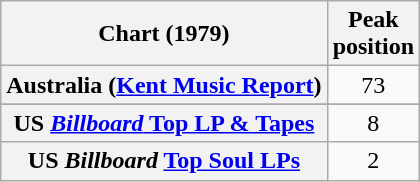<table class="wikitable sortable plainrowheaders">
<tr>
<th>Chart (1979)</th>
<th>Peak<br>position</th>
</tr>
<tr>
<th scope="row">Australia (<a href='#'>Kent Music Report</a>)</th>
<td style="text-align:center;">73</td>
</tr>
<tr>
</tr>
<tr>
<th scope="row">US <a href='#'><em>Billboard</em> Top LP & Tapes</a></th>
<td align="center">8</td>
</tr>
<tr>
<th scope="row">US <em>Billboard</em> <a href='#'>Top Soul LPs</a></th>
<td align="center">2</td>
</tr>
</table>
